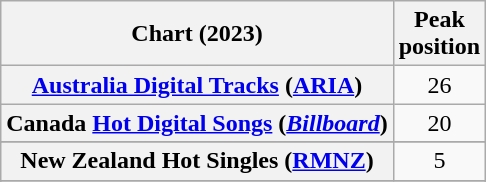<table class="wikitable sortable plainrowheaders" style="text-align:center;">
<tr>
<th scope="col">Chart (2023)</th>
<th scope="col">Peak<br>position</th>
</tr>
<tr>
<th scope="row"><a href='#'>Australia Digital Tracks</a> (<a href='#'>ARIA</a>)</th>
<td>26</td>
</tr>
<tr>
<th scope="row">Canada <a href='#'>Hot Digital Songs</a> (<em><a href='#'>Billboard</a></em>)</th>
<td>20</td>
</tr>
<tr>
</tr>
<tr>
<th scope="row">New Zealand Hot Singles (<a href='#'>RMNZ</a>)</th>
<td>5</td>
</tr>
<tr>
</tr>
<tr>
</tr>
<tr>
</tr>
<tr>
</tr>
<tr>
</tr>
<tr>
</tr>
</table>
